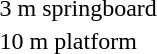<table>
<tr>
<td>3 m springboard<br></td>
<td></td>
<td></td>
<td></td>
</tr>
<tr>
<td>10 m platform<br></td>
<td></td>
<td></td>
<td></td>
</tr>
</table>
